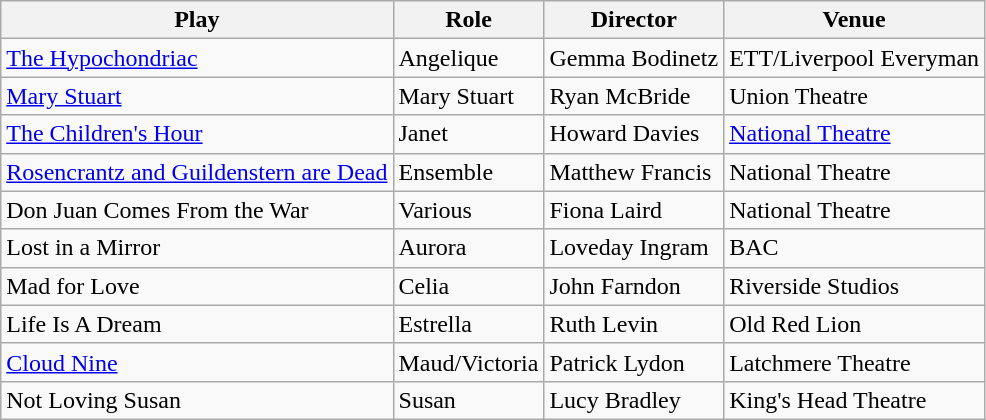<table class="wikitable sortable">
<tr>
<th>Play</th>
<th>Role</th>
<th>Director</th>
<th>Venue</th>
</tr>
<tr>
<td><a href='#'>The Hypochondriac</a></td>
<td>Angelique</td>
<td>Gemma Bodinetz</td>
<td>ETT/Liverpool Everyman</td>
</tr>
<tr>
<td><a href='#'>Mary Stuart</a></td>
<td>Mary Stuart</td>
<td>Ryan McBride</td>
<td>Union Theatre</td>
</tr>
<tr>
<td><a href='#'>The Children's Hour</a></td>
<td>Janet</td>
<td>Howard Davies</td>
<td><a href='#'>National Theatre</a></td>
</tr>
<tr>
<td><a href='#'>Rosencrantz and Guildenstern are Dead</a></td>
<td>Ensemble</td>
<td>Matthew Francis</td>
<td>National Theatre</td>
</tr>
<tr>
<td>Don Juan Comes From the War</td>
<td>Various</td>
<td>Fiona Laird</td>
<td>National Theatre</td>
</tr>
<tr>
<td>Lost in a Mirror</td>
<td>Aurora</td>
<td>Loveday Ingram</td>
<td>BAC</td>
</tr>
<tr>
<td>Mad for Love</td>
<td>Celia</td>
<td>John Farndon</td>
<td>Riverside Studios</td>
</tr>
<tr>
<td>Life Is A Dream</td>
<td>Estrella</td>
<td>Ruth Levin</td>
<td>Old Red Lion</td>
</tr>
<tr>
<td><a href='#'>Cloud Nine</a></td>
<td>Maud/Victoria</td>
<td>Patrick Lydon</td>
<td>Latchmere Theatre</td>
</tr>
<tr>
<td>Not Loving Susan</td>
<td>Susan</td>
<td>Lucy Bradley</td>
<td>King's Head Theatre</td>
</tr>
</table>
